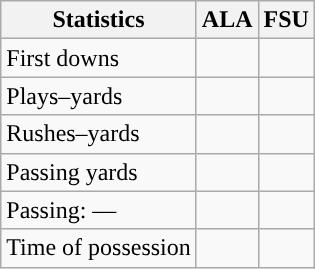<table class="wikitable" style="float:left">
<tr>
<th>Statistics</th>
<th>ALA</th>
<th>FSU</th>
</tr>
<tr>
<td>First downs</td>
<td></td>
<td></td>
</tr>
<tr>
<td>Plays–yards</td>
<td></td>
<td></td>
</tr>
<tr>
<td>Rushes–yards</td>
<td></td>
<td></td>
</tr>
<tr>
<td>Passing yards</td>
<td></td>
<td></td>
</tr>
<tr>
<td>Passing: ––</td>
<td></td>
<td></td>
</tr>
<tr>
<td>Time of possession</td>
<td></td>
<td></td>
</tr>
</table>
